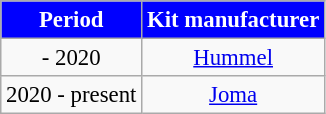<table class="wikitable" style="font-size: 95%; text-align:center">
<tr>
<th scope=col style="color:#FFFFFF; background:#0000FF;">Period</th>
<th scope=col style="color:#FFFFFF; background:#0000FF;">Kit manufacturer</th>
</tr>
<tr>
<td>- 2020</td>
<td> <a href='#'>Hummel</a></td>
</tr>
<tr>
<td>2020 - present</td>
<td> <a href='#'>Joma</a></td>
</tr>
</table>
